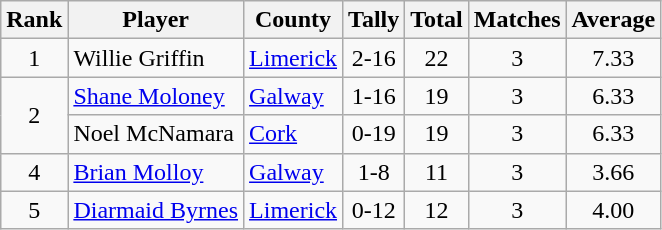<table class="wikitable">
<tr>
<th>Rank</th>
<th>Player</th>
<th>County</th>
<th>Tally</th>
<th>Total</th>
<th>Matches</th>
<th>Average</th>
</tr>
<tr>
<td rowspan=1 align=center>1</td>
<td>Willie Griffin</td>
<td><a href='#'>Limerick</a></td>
<td align=center>2-16</td>
<td align=center>22</td>
<td align=center>3</td>
<td align=center>7.33</td>
</tr>
<tr>
<td rowspan=2 align=center>2</td>
<td><a href='#'>Shane Moloney</a></td>
<td><a href='#'>Galway</a></td>
<td align=center>1-16</td>
<td align=center>19</td>
<td align=center>3</td>
<td align=center>6.33</td>
</tr>
<tr>
<td>Noel McNamara</td>
<td><a href='#'>Cork</a></td>
<td align=center>0-19</td>
<td align=center>19</td>
<td align=center>3</td>
<td align=center>6.33</td>
</tr>
<tr>
<td rowspan=1 align=center>4</td>
<td><a href='#'>Brian Molloy</a></td>
<td><a href='#'>Galway</a></td>
<td align=center>1-8</td>
<td align=center>11</td>
<td align=center>3</td>
<td align=center>3.66</td>
</tr>
<tr>
<td rowspan=1 align=center>5</td>
<td><a href='#'>Diarmaid Byrnes</a></td>
<td><a href='#'>Limerick</a></td>
<td align=center>0-12</td>
<td align=center>12</td>
<td align=center>3</td>
<td align=center>4.00</td>
</tr>
</table>
